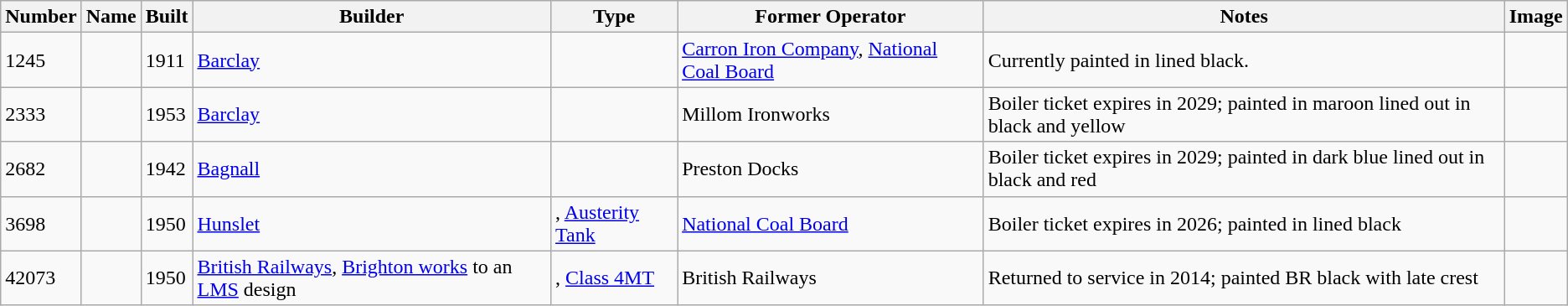<table class="wikitable sortable">
<tr>
<th>Number</th>
<th>Name</th>
<th>Built</th>
<th>Builder</th>
<th>Type</th>
<th>Former Operator</th>
<th class="unsortable">Notes</th>
<th>Image</th>
</tr>
<tr>
<td>1245</td>
<td></td>
<td>1911</td>
<td><a href='#'>Barclay</a></td>
<td></td>
<td><a href='#'>Carron Iron Company</a>, <a href='#'>National Coal Board</a></td>
<td>Currently painted in lined black.</td>
<td></td>
</tr>
<tr>
<td>2333</td>
<td></td>
<td>1953</td>
<td><a href='#'>Barclay</a></td>
<td></td>
<td>Millom Ironworks</td>
<td>Boiler ticket expires in 2029; painted in maroon lined out in black and yellow</td>
<td></td>
</tr>
<tr>
<td>2682</td>
<td></td>
<td>1942</td>
<td><a href='#'>Bagnall</a></td>
<td></td>
<td>Preston Docks</td>
<td>Boiler ticket expires in 2029; painted in dark blue lined out in black and red</td>
<td></td>
</tr>
<tr>
<td>3698</td>
<td></td>
<td>1950</td>
<td><a href='#'>Hunslet</a></td>
<td>, <a href='#'>Austerity Tank</a></td>
<td><a href='#'>National Coal Board</a></td>
<td>Boiler ticket expires in 2026; painted in lined black</td>
<td></td>
</tr>
<tr>
<td>42073</td>
<td></td>
<td>1950</td>
<td><a href='#'>British Railways</a>, <a href='#'>Brighton works</a> to an <a href='#'>LMS</a> design</td>
<td>, <a href='#'>Class 4MT</a></td>
<td>British Railways</td>
<td>Returned to service in 2014; painted BR black with late crest</td>
<td></td>
</tr>
</table>
